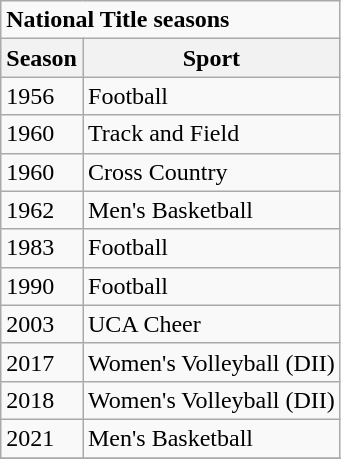<table class="wikitable">
<tr>
<td colspan="2"><strong>National Title seasons</strong></td>
</tr>
<tr>
<th>Season</th>
<th>Sport</th>
</tr>
<tr>
<td>1956</td>
<td>Football</td>
</tr>
<tr>
<td>1960</td>
<td>Track and Field</td>
</tr>
<tr>
<td>1960</td>
<td>Cross Country</td>
</tr>
<tr>
<td>1962</td>
<td>Men's Basketball</td>
</tr>
<tr>
<td>1983</td>
<td>Football</td>
</tr>
<tr>
<td>1990</td>
<td>Football</td>
</tr>
<tr>
<td>2003</td>
<td>UCA Cheer</td>
</tr>
<tr>
<td>2017</td>
<td>Women's Volleyball (DII)</td>
</tr>
<tr>
<td>2018</td>
<td>Women's Volleyball (DII)</td>
</tr>
<tr>
<td>2021</td>
<td>Men's Basketball</td>
</tr>
<tr>
</tr>
</table>
